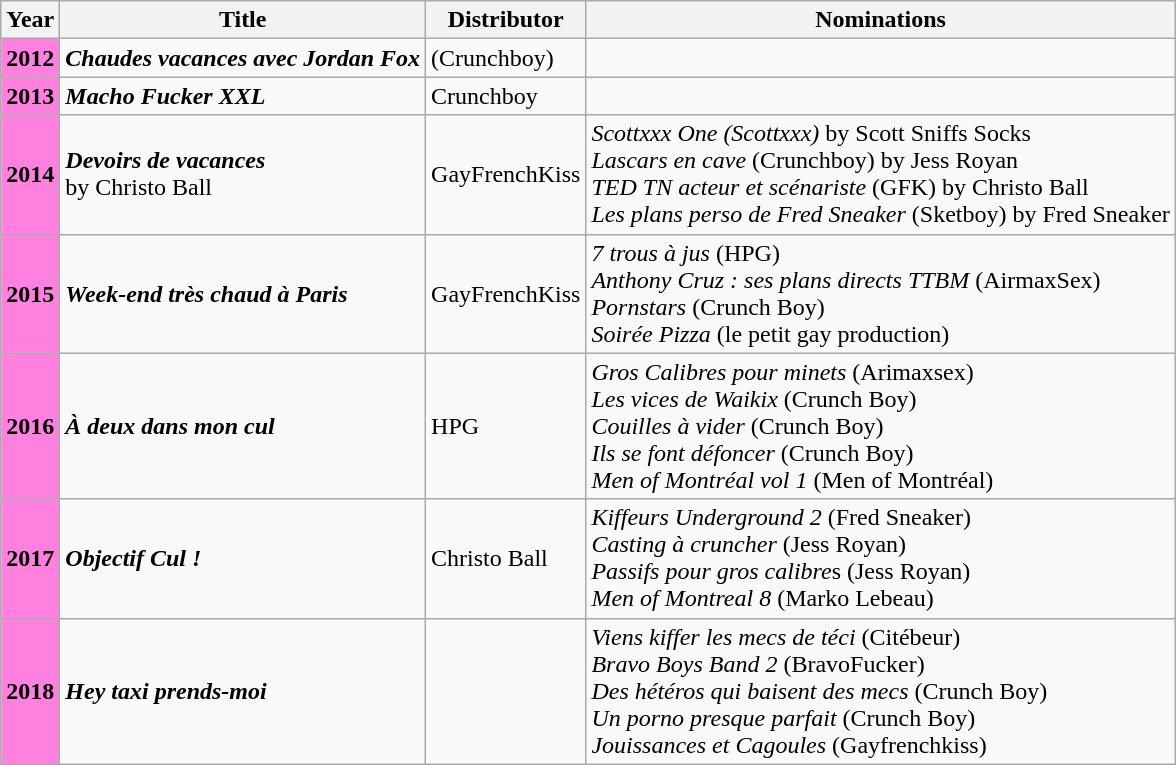<table class="wikitable">
<tr>
<th>Year</th>
<th>Title</th>
<th>Distributor</th>
<th>Nominations</th>
</tr>
<tr>
<th style="background-color: #FF80DF">2012</th>
<td><strong><em>Chaudes vacances avec Jordan Fox</em></strong></td>
<td>(Crunchboy)</td>
<td></td>
</tr>
<tr>
<th style="background-color: #FF80DF">2013</th>
<td><strong><em>Macho Fucker XXL</em></strong></td>
<td>Crunchboy</td>
<td></td>
</tr>
<tr>
<th style="background-color: #FF80DF">2014</th>
<td><strong><em>Devoirs de vacances</em></strong><br>by Christo Ball</td>
<td>GayFrenchKiss</td>
<td><em>Scottxxx One (Scottxxx)</em> by Scott Sniffs Socks<br><em>Lascars en cave</em> (Crunchboy) by Jess Royan<br><em>TED TN acteur et scénariste</em> (GFK) by Christo Ball<br><em>Les plans perso de Fred Sneaker</em> (Sketboy) by Fred Sneaker</td>
</tr>
<tr>
<th style="background-color: #FF80DF">2015</th>
<td><strong><em>Week-end très chaud à Paris</em></strong></td>
<td>GayFrenchKiss</td>
<td><em>7 trous à jus</em> (HPG)<br><em>Anthony Cruz : ses plans directs TTBM</em> (AirmaxSex)<br><em>Pornstars</em> (Crunch Boy)<br><em>Soirée Pizza</em> (le petit gay production)</td>
</tr>
<tr>
<th style="background-color: #FF80DF">2016</th>
<td><strong><em>À deux dans mon cul</em></strong></td>
<td>HPG</td>
<td><em>Gros Calibres pour minets</em> (Arimaxsex)<br><em>Les vices de Waikix</em> (Crunch Boy)<br><em>Couilles à vider</em> (Crunch Boy)<br><em>Ils se font défoncer</em> (Crunch Boy)<br><em>Men of Montréal vol 1</em> (Men of Montréal)</td>
</tr>
<tr>
<th style="background-color: #FF80DF">2017</th>
<td><strong><em>Objectif Cul !</em></strong></td>
<td>Christo Ball</td>
<td><em>Kiffeurs Underground 2</em> (Fred Sneaker)<br><em>Casting à cruncher</em> (Jess Royan)<br><em>Passifs pour gros calibre</em>s (Jess Royan)<br><em>Men of Montreal 8</em> (Marko Lebeau)</td>
</tr>
<tr>
<th style="background-color: #FF80DF">2018</th>
<td><strong><em>Hey taxi prends-moi</em></strong></td>
<td></td>
<td><em>Viens kiffer les mecs de téci</em> (Citébeur)<br><em>Bravo Boys Band 2</em> (BravoFucker)<br><em>Des hétéros qui baisent des mecs</em> (Crunch Boy)<br><em>Un porno presque parfait</em> (Crunch Boy)<br><em>Jouissances et Cagoules</em> (Gayfrenchkiss)</td>
</tr>
</table>
